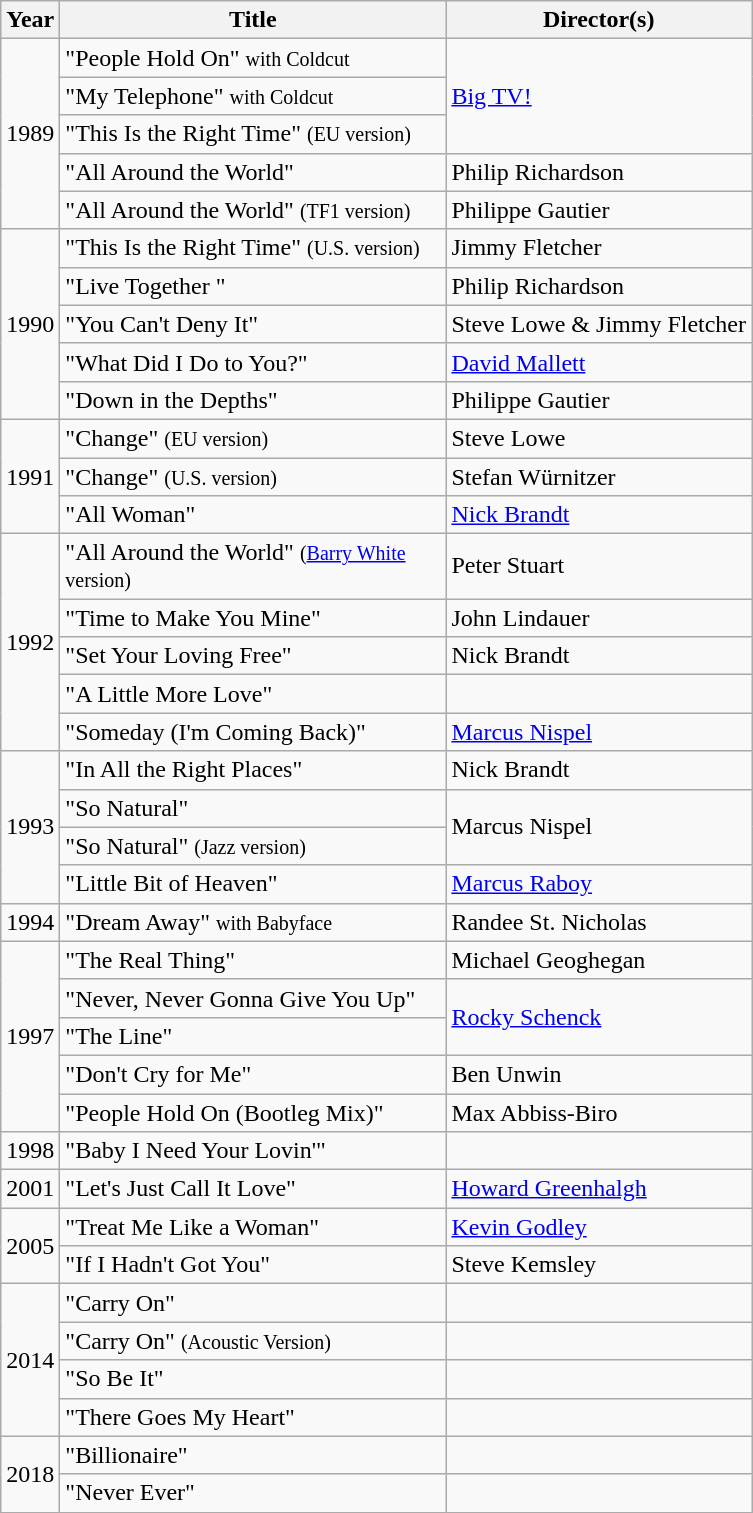<table class="wikitable">
<tr>
<th>Year</th>
<th style="width:250px;">Title</th>
<th>Director(s)</th>
</tr>
<tr>
<td rowspan="5">1989</td>
<td>"People Hold On" <small>with Coldcut</small></td>
<td rowspan="3"><a href='#'>Big TV!</a></td>
</tr>
<tr>
<td>"My Telephone" <small>with Coldcut</small></td>
</tr>
<tr>
<td>"This Is the Right Time" <small>(EU version)</small></td>
</tr>
<tr>
<td>"All Around the World"</td>
<td>Philip Richardson</td>
</tr>
<tr>
<td>"All Around the World" <small>(TF1 version)</small></td>
<td>Philippe Gautier</td>
</tr>
<tr>
<td rowspan="5">1990</td>
<td>"This Is the Right Time" <small>(U.S. version)</small></td>
<td>Jimmy Fletcher</td>
</tr>
<tr>
<td>"Live Together "</td>
<td>Philip Richardson</td>
</tr>
<tr>
<td>"You Can't Deny It"</td>
<td>Steve Lowe & Jimmy Fletcher</td>
</tr>
<tr>
<td>"What Did I Do to You?"</td>
<td><a href='#'>David Mallett</a></td>
</tr>
<tr>
<td>"Down in the Depths"</td>
<td>Philippe Gautier</td>
</tr>
<tr>
<td rowspan="3">1991</td>
<td>"Change" <small>(EU version)</small></td>
<td>Steve Lowe</td>
</tr>
<tr>
<td>"Change" <small>(U.S. version)</small></td>
<td>Stefan Würnitzer</td>
</tr>
<tr>
<td>"All Woman"</td>
<td><a href='#'>Nick Brandt</a></td>
</tr>
<tr>
<td rowspan="5">1992</td>
<td>"All Around the World" <small>(<a href='#'>Barry White</a> version)</small></td>
<td>Peter Stuart</td>
</tr>
<tr>
<td>"Time to Make You Mine"</td>
<td>John Lindauer</td>
</tr>
<tr>
<td>"Set Your Loving Free"</td>
<td>Nick Brandt</td>
</tr>
<tr>
<td>"A Little More Love"</td>
<td></td>
</tr>
<tr>
<td>"Someday (I'm Coming Back)"</td>
<td><a href='#'>Marcus Nispel</a></td>
</tr>
<tr>
<td rowspan="4">1993</td>
<td>"In All the Right Places"</td>
<td>Nick Brandt</td>
</tr>
<tr>
<td>"So Natural"</td>
<td rowspan="2">Marcus Nispel</td>
</tr>
<tr>
<td>"So Natural" <small>(Jazz version)</small></td>
</tr>
<tr>
<td>"Little Bit of Heaven"</td>
<td><a href='#'>Marcus Raboy</a></td>
</tr>
<tr>
<td>1994</td>
<td>"Dream Away" <small>with Babyface</small></td>
<td>Randee St. Nicholas</td>
</tr>
<tr>
<td rowspan="5">1997</td>
<td>"The Real Thing"</td>
<td>Michael Geoghegan</td>
</tr>
<tr>
<td>"Never, Never Gonna Give You Up"</td>
<td rowspan="2"><a href='#'>Rocky Schenck</a></td>
</tr>
<tr>
<td>"The Line"</td>
</tr>
<tr>
<td>"Don't Cry for Me"</td>
<td>Ben Unwin</td>
</tr>
<tr>
<td>"People Hold On (Bootleg Mix)"</td>
<td>Max Abbiss-Biro</td>
</tr>
<tr>
<td>1998</td>
<td>"Baby I Need Your Lovin'"</td>
<td></td>
</tr>
<tr>
<td>2001</td>
<td>"Let's Just Call It Love"</td>
<td><a href='#'>Howard Greenhalgh</a></td>
</tr>
<tr>
<td rowspan="2">2005</td>
<td>"Treat Me Like a Woman"</td>
<td><a href='#'>Kevin Godley</a></td>
</tr>
<tr>
<td>"If I Hadn't Got You"</td>
<td>Steve Kemsley</td>
</tr>
<tr>
<td rowspan="4">2014</td>
<td>"Carry On"</td>
<td></td>
</tr>
<tr>
<td>"Carry On" <small>(Acoustic Version)</small></td>
<td></td>
</tr>
<tr>
<td>"So Be It"</td>
<td></td>
</tr>
<tr>
<td>"There Goes My Heart"</td>
<td></td>
</tr>
<tr>
<td rowspan="2">2018</td>
<td>"Billionaire"</td>
<td></td>
</tr>
<tr>
<td>"Never Ever"</td>
<td></td>
</tr>
<tr>
</tr>
</table>
